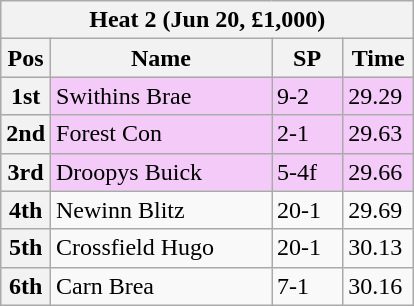<table class="wikitable">
<tr>
<th colspan="6">Heat 2 (Jun 20, £1,000)</th>
</tr>
<tr>
<th width=20>Pos</th>
<th width=140>Name</th>
<th width=40>SP</th>
<th width=40>Time</th>
</tr>
<tr style="background: #f4caf9;">
<th>1st</th>
<td>Swithins Brae</td>
<td>9-2</td>
<td>29.29</td>
</tr>
<tr style="background: #f4caf9;">
<th>2nd</th>
<td>Forest Con</td>
<td>2-1</td>
<td>29.63</td>
</tr>
<tr style="background: #f4caf9;">
<th>3rd</th>
<td>Droopys Buick</td>
<td>5-4f</td>
<td>29.66</td>
</tr>
<tr>
<th>4th</th>
<td>Newinn Blitz</td>
<td>20-1</td>
<td>29.69</td>
</tr>
<tr>
<th>5th</th>
<td>Crossfield Hugo</td>
<td>20-1</td>
<td>30.13</td>
</tr>
<tr>
<th>6th</th>
<td>Carn Brea</td>
<td>7-1</td>
<td>30.16</td>
</tr>
</table>
